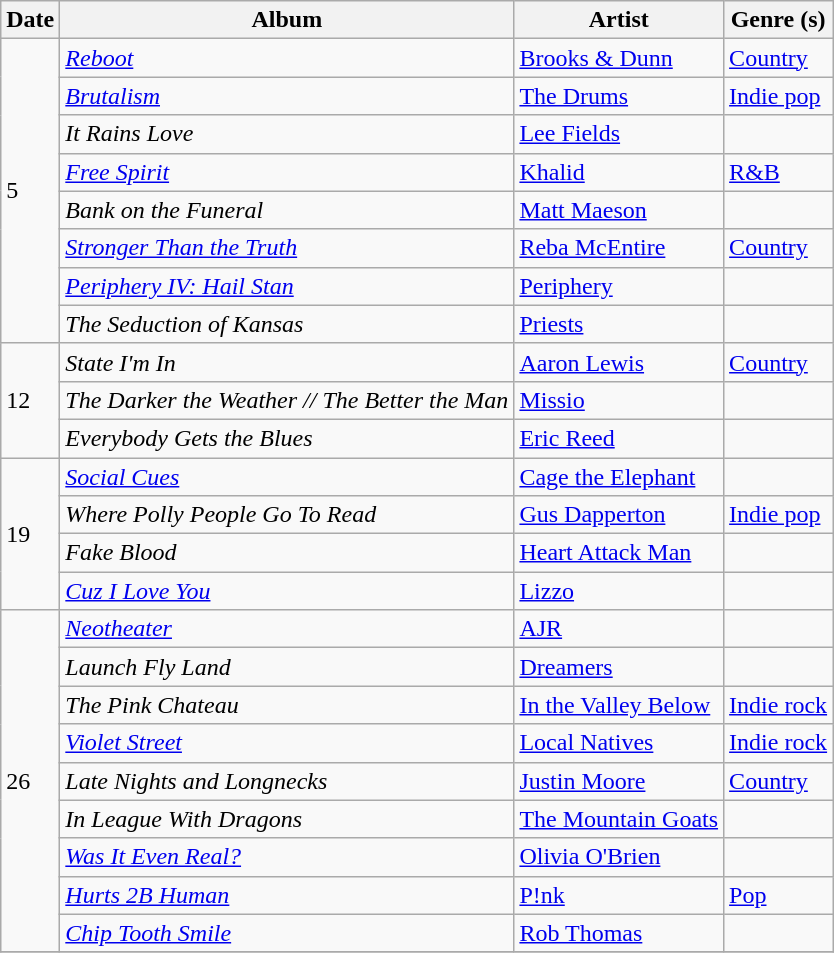<table class="wikitable">
<tr>
<th>Date</th>
<th>Album</th>
<th>Artist</th>
<th>Genre (s)</th>
</tr>
<tr>
<td rowspan="8">5</td>
<td><em><a href='#'>Reboot</a></em></td>
<td><a href='#'>Brooks & Dunn</a></td>
<td><a href='#'>Country</a></td>
</tr>
<tr>
<td><em><a href='#'>Brutalism</a></em></td>
<td><a href='#'>The Drums</a></td>
<td><a href='#'>Indie pop</a></td>
</tr>
<tr>
<td><em>It Rains Love</em></td>
<td><a href='#'>Lee Fields</a></td>
<td></td>
</tr>
<tr>
<td><em><a href='#'>Free Spirit</a></em></td>
<td><a href='#'>Khalid</a></td>
<td><a href='#'>R&B</a></td>
</tr>
<tr>
<td><em>Bank on the Funeral</em></td>
<td><a href='#'>Matt Maeson</a></td>
<td></td>
</tr>
<tr>
<td><em><a href='#'>Stronger Than the Truth</a></em></td>
<td><a href='#'>Reba McEntire</a></td>
<td><a href='#'>Country</a></td>
</tr>
<tr>
<td><em><a href='#'>Periphery IV: Hail Stan</a></em></td>
<td><a href='#'>Periphery</a></td>
<td></td>
</tr>
<tr>
<td><em>The Seduction of Kansas</em></td>
<td><a href='#'>Priests</a></td>
<td></td>
</tr>
<tr>
<td rowspan="3">12</td>
<td><em>State I'm In</em></td>
<td><a href='#'>Aaron Lewis</a></td>
<td><a href='#'>Country</a></td>
</tr>
<tr>
<td><em>The Darker the Weather // The Better the Man</em></td>
<td><a href='#'>Missio</a></td>
<td></td>
</tr>
<tr>
<td><em>Everybody Gets the Blues</em></td>
<td><a href='#'>Eric Reed</a></td>
<td></td>
</tr>
<tr>
<td rowspan="4">19</td>
<td><em><a href='#'>Social Cues</a></em></td>
<td><a href='#'>Cage the Elephant</a></td>
<td></td>
</tr>
<tr>
<td><em>Where Polly People Go To Read</em></td>
<td><a href='#'>Gus Dapperton</a></td>
<td><a href='#'>Indie pop</a></td>
</tr>
<tr>
<td><em>Fake Blood</em></td>
<td><a href='#'>Heart Attack Man</a></td>
<td></td>
</tr>
<tr>
<td><em><a href='#'>Cuz I Love You</a></em></td>
<td><a href='#'>Lizzo</a></td>
<td></td>
</tr>
<tr>
<td rowspan="9">26</td>
<td><em><a href='#'>Neotheater</a></em></td>
<td><a href='#'>AJR</a></td>
<td></td>
</tr>
<tr>
<td><em>Launch Fly Land</em></td>
<td><a href='#'>Dreamers</a></td>
<td></td>
</tr>
<tr>
<td><em>The Pink Chateau</em></td>
<td><a href='#'>In the Valley Below</a></td>
<td><a href='#'>Indie rock</a></td>
</tr>
<tr>
<td><em><a href='#'>Violet Street</a></em></td>
<td><a href='#'>Local Natives</a></td>
<td><a href='#'>Indie rock</a></td>
</tr>
<tr>
<td><em>Late Nights and Longnecks</em></td>
<td><a href='#'>Justin Moore</a></td>
<td><a href='#'>Country</a></td>
</tr>
<tr>
<td><em>In League With Dragons</em></td>
<td><a href='#'>The Mountain Goats</a></td>
<td></td>
</tr>
<tr>
<td><em><a href='#'>Was It Even Real?</a></em></td>
<td><a href='#'>Olivia O'Brien</a></td>
<td></td>
</tr>
<tr>
<td><em><a href='#'>Hurts 2B Human</a></em></td>
<td><a href='#'>P!nk</a></td>
<td><a href='#'>Pop</a></td>
</tr>
<tr>
<td><em><a href='#'>Chip Tooth Smile</a></em></td>
<td><a href='#'>Rob Thomas</a></td>
<td></td>
</tr>
<tr>
</tr>
</table>
